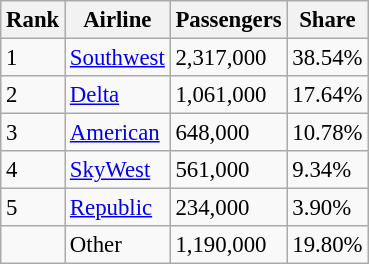<table class="wikitable sortable" style="font-size: 95%">
<tr>
<th>Rank</th>
<th>Airline</th>
<th>Passengers</th>
<th>Share</th>
</tr>
<tr>
<td>1</td>
<td><a href='#'>Southwest</a></td>
<td>2,317,000</td>
<td>38.54%</td>
</tr>
<tr>
<td>2</td>
<td><a href='#'>Delta</a></td>
<td>1,061,000</td>
<td>17.64%</td>
</tr>
<tr>
<td>3</td>
<td><a href='#'>American</a></td>
<td>648,000</td>
<td>10.78%</td>
</tr>
<tr>
<td>4</td>
<td><a href='#'>SkyWest</a></td>
<td>561,000</td>
<td>9.34%</td>
</tr>
<tr>
<td>5</td>
<td><a href='#'>Republic</a></td>
<td>234,000</td>
<td>3.90%</td>
</tr>
<tr>
<td></td>
<td>Other</td>
<td>1,190,000</td>
<td>19.80%</td>
</tr>
</table>
